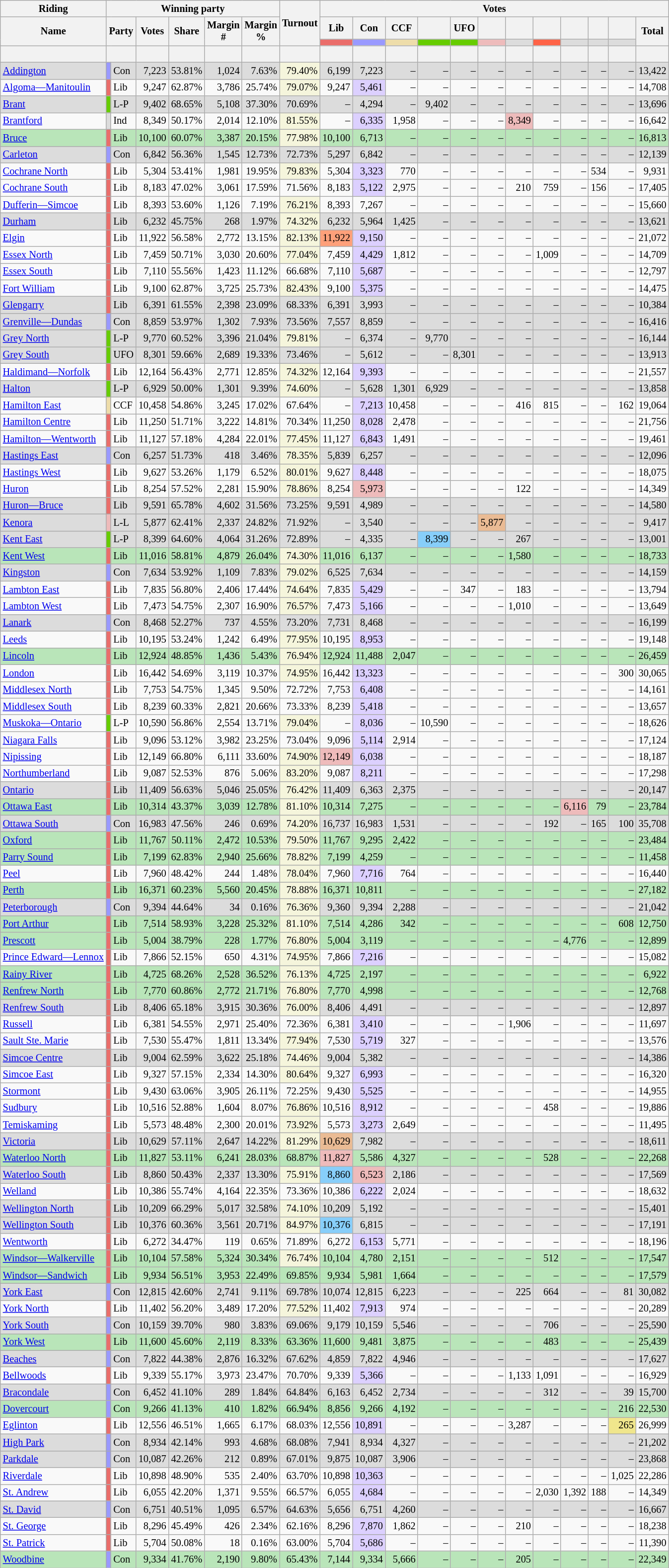<table class="wikitable sortable mw-collapsible" style="text-align:right; font-size:85%">
<tr>
<th scope="col">Riding</th>
<th scope="col" colspan="6">Winning party</th>
<th rowspan="3" scope="col">Turnout<br></th>
<th scope="col" colspan="12">Votes</th>
</tr>
<tr>
<th rowspan="2" scope="col">Name</th>
<th colspan="2" rowspan="2" scope="col">Party</th>
<th rowspan="2" scope="col">Votes</th>
<th rowspan="2" scope="col">Share</th>
<th rowspan="2" scope="col">Margin<br>#</th>
<th rowspan="2" scope="col">Margin<br>%</th>
<th scope="col">Lib</th>
<th scope="col">Con</th>
<th scope="col">CCF</th>
<th scope="col"></th>
<th scope="col">UFO</th>
<th scope="col"></th>
<th scope="col"></th>
<th scope="col"></th>
<th scope="col"></th>
<th scope="col"></th>
<th scope="col"></th>
<th rowspan="2" scope="col">Total</th>
</tr>
<tr>
<th scope="col" style="background-color:#EA6D6A;"></th>
<th scope="col" style="background-color:#9999FF;"></th>
<th scope="col" style="background-color:#EEDDAA;"></th>
<th scope="col" style="background-color:#66CC00;"></th>
<th scope="col" style="background-color:#66CC00;"></th>
<th scope="col" style="background-color:#EEBBBB;"></th>
<th scope="col" style="background-color:#DCDCDC;"></th>
<th scope="col" style="background-color:#FF6347;"></th>
<th scope="col" style="background-color:#DCDCDC;"></th>
<th scope="col" style="background-color:#DCDCDC;"></th>
<th scope="col" style="background-color:#DCDCDC;"></th>
</tr>
<tr>
<th> </th>
<th colspan="2"></th>
<th></th>
<th></th>
<th></th>
<th></th>
<th></th>
<th></th>
<th></th>
<th></th>
<th></th>
<th></th>
<th></th>
<th></th>
<th></th>
<th></th>
<th></th>
<th></th>
<th></th>
</tr>
<tr style="background-color:#DCDCDC;">
<td style="text-align:left;"><a href='#'>Addington</a></td>
<td style="background-color:#9999FF;"></td>
<td style="text-align:left;">Con</td>
<td>7,223</td>
<td>53.81%</td>
<td>1,024</td>
<td>7.63%</td>
<td style="background-color:#F5F5DC;">79.40%</td>
<td>6,199</td>
<td>7,223</td>
<td>–</td>
<td>–</td>
<td>–</td>
<td>–</td>
<td>–</td>
<td>–</td>
<td>–</td>
<td>–</td>
<td>–</td>
<td>13,422</td>
</tr>
<tr>
<td style="text-align:left;"><a href='#'>Algoma—Manitoulin</a></td>
<td style="background-color:#EA6D6A;"></td>
<td style="text-align:left;">Lib</td>
<td>9,247</td>
<td>62.87%</td>
<td>3,786</td>
<td>25.74%</td>
<td style="background-color:#F5F5DC;">79.07%</td>
<td>9,247</td>
<td style="background-color:#DCD0FF;">5,461</td>
<td>–</td>
<td>–</td>
<td>–</td>
<td>–</td>
<td>–</td>
<td>–</td>
<td>–</td>
<td>–</td>
<td>–</td>
<td>14,708</td>
</tr>
<tr style="background-color:#DCDCDC;">
<td style="text-align:left;"><a href='#'>Brant</a></td>
<td style="background-color:#66CC00;"></td>
<td style="text-align:left;">L-P</td>
<td>9,402</td>
<td>68.65%</td>
<td>5,108</td>
<td>37.30%</td>
<td>70.69%</td>
<td>–</td>
<td>4,294</td>
<td>–</td>
<td>9,402</td>
<td>–</td>
<td>–</td>
<td>–</td>
<td>–</td>
<td>–</td>
<td>–</td>
<td>–</td>
<td>13,696</td>
</tr>
<tr>
<td style="text-align:left;"><a href='#'>Brantford</a></td>
<td style="background-color:#DCDCDC;"></td>
<td style="text-align:left;">Ind</td>
<td>8,349</td>
<td>50.17%</td>
<td>2,014</td>
<td>12.10%</td>
<td style="background-color:#F5F5DC;">81.55%</td>
<td>–</td>
<td style="background-color:#DCD0FF;">6,335</td>
<td>1,958</td>
<td>–</td>
<td>–</td>
<td>–</td>
<td style="background-color:#EEBBBB;">8,349</td>
<td>–</td>
<td>–</td>
<td>–</td>
<td>–</td>
<td>16,642</td>
</tr>
<tr style="background-color:#B9E5B9;">
<td style="text-align:left;"><a href='#'>Bruce</a></td>
<td style="background-color:#EA6D6A;"></td>
<td style="text-align:left;">Lib</td>
<td>10,100</td>
<td>60.07%</td>
<td>3,387</td>
<td>20.15%</td>
<td style="background-color:#F5F5DC;">77.98%</td>
<td>10,100</td>
<td>6,713</td>
<td>–</td>
<td>–</td>
<td>–</td>
<td>–</td>
<td>–</td>
<td>–</td>
<td>–</td>
<td>–</td>
<td>–</td>
<td>16,813</td>
</tr>
<tr style="background-color:#DCDCDC;">
<td style="text-align:left;"><a href='#'>Carleton</a></td>
<td style="background-color:#9999FF;"></td>
<td style="text-align:left;">Con</td>
<td>6,842</td>
<td>56.36%</td>
<td>1,545</td>
<td>12.73%</td>
<td>72.73%</td>
<td>5,297</td>
<td>6,842</td>
<td>–</td>
<td>–</td>
<td>–</td>
<td>–</td>
<td>–</td>
<td>–</td>
<td>–</td>
<td>–</td>
<td>–</td>
<td>12,139</td>
</tr>
<tr>
<td style="text-align:left;"><a href='#'>Cochrane North</a></td>
<td style="background-color:#EA6D6A;"></td>
<td style="text-align:left;">Lib</td>
<td>5,304</td>
<td>53.41%</td>
<td>1,981</td>
<td>19.95%</td>
<td style="background-color:#F5F5DC;">79.83%</td>
<td>5,304</td>
<td style="background-color:#DCD0FF;">3,323</td>
<td>770</td>
<td>–</td>
<td>–</td>
<td>–</td>
<td>–</td>
<td>–</td>
<td>–</td>
<td>534</td>
<td>–</td>
<td>9,931</td>
</tr>
<tr>
<td style="text-align:left;"><a href='#'>Cochrane South</a></td>
<td style="background-color:#EA6D6A;"></td>
<td style="text-align:left;">Lib</td>
<td>8,183</td>
<td>47.02%</td>
<td>3,061</td>
<td>17.59%</td>
<td>71.56%</td>
<td>8,183</td>
<td style="background-color:#DCD0FF;">5,122</td>
<td>2,975</td>
<td>–</td>
<td>–</td>
<td>–</td>
<td>210</td>
<td>759</td>
<td>–</td>
<td>156</td>
<td>–</td>
<td>17,405</td>
</tr>
<tr>
<td style="text-align:left;"><a href='#'>Dufferin—Simcoe</a></td>
<td style="background-color:#EA6D6A;"></td>
<td style="text-align:left;">Lib</td>
<td>8,393</td>
<td>53.60%</td>
<td>1,126</td>
<td>7.19%</td>
<td style="background-color:#F5F5DC;">76.21%</td>
<td>8,393</td>
<td>7,267</td>
<td>–</td>
<td>–</td>
<td>–</td>
<td>–</td>
<td>–</td>
<td>–</td>
<td>–</td>
<td>–</td>
<td>–</td>
<td>15,660</td>
</tr>
<tr style="background-color:#DCDCDC;">
<td style="text-align:left;"><a href='#'>Durham</a></td>
<td style="background-color:#EA6D6A;"></td>
<td style="text-align:left;">Lib</td>
<td>6,232</td>
<td>45.75%</td>
<td>268</td>
<td>1.97%</td>
<td style="background-color:#F5F5DC;">74.32%</td>
<td>6,232</td>
<td>5,964</td>
<td>1,425</td>
<td>–</td>
<td>–</td>
<td>–</td>
<td>–</td>
<td>–</td>
<td>–</td>
<td>–</td>
<td>–</td>
<td>13,621</td>
</tr>
<tr>
<td style="text-align:left;"><a href='#'>Elgin</a></td>
<td style="background-color:#EA6D6A;"></td>
<td style="text-align:left;">Lib</td>
<td>11,922</td>
<td>56.58%</td>
<td>2,772</td>
<td>13.15%</td>
<td style="background-color:#F5F5DC;">82.13%</td>
<td style="background-color:#FFA07A;">11,922</td>
<td style="background-color:#DCD0FF;">9,150</td>
<td>–</td>
<td>–</td>
<td>–</td>
<td>–</td>
<td>–</td>
<td>–</td>
<td>–</td>
<td>–</td>
<td>–</td>
<td>21,072</td>
</tr>
<tr>
<td style="text-align:left;"><a href='#'>Essex North</a></td>
<td style="background-color:#EA6D6A;"></td>
<td style="text-align:left;">Lib</td>
<td>7,459</td>
<td>50.71%</td>
<td>3,030</td>
<td>20.60%</td>
<td style="background-color:#F5F5DC;">77.04%</td>
<td>7,459</td>
<td style="background-color:#DCD0FF;">4,429</td>
<td>1,812</td>
<td>–</td>
<td>–</td>
<td>–</td>
<td>–</td>
<td>1,009</td>
<td>–</td>
<td>–</td>
<td>–</td>
<td>14,709</td>
</tr>
<tr>
<td style="text-align:left;"><a href='#'>Essex South</a></td>
<td style="background-color:#EA6D6A;"></td>
<td style="text-align:left;">Lib</td>
<td>7,110</td>
<td>55.56%</td>
<td>1,423</td>
<td>11.12%</td>
<td>66.68%</td>
<td>7,110</td>
<td style="background-color:#DCD0FF;">5,687</td>
<td>–</td>
<td>–</td>
<td>–</td>
<td>–</td>
<td>–</td>
<td>–</td>
<td>–</td>
<td>–</td>
<td>–</td>
<td>12,797</td>
</tr>
<tr>
<td style="text-align:left;"><a href='#'>Fort William</a></td>
<td style="background-color:#EA6D6A;"></td>
<td style="text-align:left;">Lib</td>
<td>9,100</td>
<td>62.87%</td>
<td>3,725</td>
<td>25.73%</td>
<td style="background-color:#F5F5DC;">82.43%</td>
<td>9,100</td>
<td style="background-color:#DCD0FF;">5,375</td>
<td>–</td>
<td>–</td>
<td>–</td>
<td>–</td>
<td>–</td>
<td>–</td>
<td>–</td>
<td>–</td>
<td>–</td>
<td>14,475</td>
</tr>
<tr style="background-color:#DCDCDC;">
<td style="text-align:left;"><a href='#'>Glengarry</a></td>
<td style="background-color:#EA6D6A;"></td>
<td style="text-align:left;">Lib</td>
<td>6,391</td>
<td>61.55%</td>
<td>2,398</td>
<td>23.09%</td>
<td>68.33%</td>
<td>6,391</td>
<td>3,993</td>
<td>–</td>
<td>–</td>
<td>–</td>
<td>–</td>
<td>–</td>
<td>–</td>
<td>–</td>
<td>–</td>
<td>–</td>
<td>10,384</td>
</tr>
<tr style="background-color:#DCDCDC;">
<td style="text-align:left;"><a href='#'>Grenville—Dundas</a></td>
<td style="background-color:#9999FF;"></td>
<td style="text-align:left;">Con</td>
<td>8,859</td>
<td>53.97%</td>
<td>1,302</td>
<td>7.93%</td>
<td>73.56%</td>
<td>7,557</td>
<td>8,859</td>
<td>–</td>
<td>–</td>
<td>–</td>
<td>–</td>
<td>–</td>
<td>–</td>
<td>–</td>
<td>–</td>
<td>–</td>
<td>16,416</td>
</tr>
<tr style="background-color:#DCDCDC;">
<td style="text-align:left;"><a href='#'>Grey North</a></td>
<td style="background-color:#66CC00;"></td>
<td style="text-align:left;">L-P</td>
<td>9,770</td>
<td>60.52%</td>
<td>3,396</td>
<td>21.04%</td>
<td style="background-color:#F5F5DC;">79.81%</td>
<td>–</td>
<td>6,374</td>
<td>–</td>
<td>9,770</td>
<td>–</td>
<td>–</td>
<td>–</td>
<td>–</td>
<td>–</td>
<td>–</td>
<td>–</td>
<td>16,144</td>
</tr>
<tr style="background-color:#DCDCDC;">
<td style="text-align:left;"><a href='#'>Grey South</a></td>
<td style="background-color:#66CC00;"></td>
<td style="text-align:left;">UFO</td>
<td>8,301</td>
<td>59.66%</td>
<td>2,689</td>
<td>19.33%</td>
<td>73.46%</td>
<td>–</td>
<td>5,612</td>
<td>–</td>
<td>–</td>
<td>8,301</td>
<td>–</td>
<td>–</td>
<td>–</td>
<td>–</td>
<td>–</td>
<td>–</td>
<td>13,913</td>
</tr>
<tr>
<td style="text-align:left;"><a href='#'>Haldimand—Norfolk</a></td>
<td style="background-color:#EA6D6A;"></td>
<td style="text-align:left;">Lib</td>
<td>12,164</td>
<td>56.43%</td>
<td>2,771</td>
<td>12.85%</td>
<td style="background-color:#F5F5DC;">74.32%</td>
<td>12,164</td>
<td style="background-color:#DCD0FF;">9,393</td>
<td>–</td>
<td>–</td>
<td>–</td>
<td>–</td>
<td>–</td>
<td>–</td>
<td>–</td>
<td>–</td>
<td>–</td>
<td>21,557</td>
</tr>
<tr style="background-color:#DCDCDC;">
<td style="text-align:left;"><a href='#'>Halton</a></td>
<td style="background-color:#66CC00;"></td>
<td style="text-align:left;">L-P</td>
<td>6,929</td>
<td>50.00%</td>
<td>1,301</td>
<td>9.39%</td>
<td style="background-color:#F5F5DC;">74.60%</td>
<td>–</td>
<td>5,628</td>
<td>1,301</td>
<td>6,929</td>
<td>–</td>
<td>–</td>
<td>–</td>
<td>–</td>
<td>–</td>
<td>–</td>
<td>–</td>
<td>13,858</td>
</tr>
<tr>
<td style="text-align:left;"><a href='#'>Hamilton East</a></td>
<td style="background-color:#EEDDAA;"></td>
<td style="text-align:left;">CCF</td>
<td>10,458</td>
<td>54.86%</td>
<td>3,245</td>
<td>17.02%</td>
<td>67.64%</td>
<td>–</td>
<td style="background-color:#DCD0FF;">7,213</td>
<td>10,458</td>
<td>–</td>
<td>–</td>
<td>–</td>
<td>416</td>
<td>815</td>
<td>–</td>
<td>–</td>
<td>162</td>
<td>19,064</td>
</tr>
<tr>
<td style="text-align:left;"><a href='#'>Hamilton Centre</a></td>
<td style="background-color:#EA6D6A;"></td>
<td style="text-align:left;">Lib</td>
<td>11,250</td>
<td>51.71%</td>
<td>3,222</td>
<td>14.81%</td>
<td>70.34%</td>
<td>11,250</td>
<td style="background-color:#DCD0FF;">8,028</td>
<td>2,478</td>
<td>–</td>
<td>–</td>
<td>–</td>
<td>–</td>
<td>–</td>
<td>–</td>
<td>–</td>
<td>–</td>
<td>21,756</td>
</tr>
<tr>
<td style="text-align:left;"><a href='#'>Hamilton—Wentworth</a></td>
<td style="background-color:#EA6D6A;"></td>
<td style="text-align:left;">Lib</td>
<td>11,127</td>
<td>57.18%</td>
<td>4,284</td>
<td>22.01%</td>
<td style="background-color:#F5F5DC;">77.45%</td>
<td>11,127</td>
<td style="background-color:#DCD0FF;">6,843</td>
<td>1,491</td>
<td>–</td>
<td>–</td>
<td>–</td>
<td>–</td>
<td>–</td>
<td>–</td>
<td>–</td>
<td>–</td>
<td>19,461</td>
</tr>
<tr style="background-color:#DCDCDC;">
<td style="text-align:left;"><a href='#'>Hastings East</a></td>
<td style="background-color:#9999FF;"></td>
<td style="text-align:left;">Con</td>
<td>6,257</td>
<td>51.73%</td>
<td>418</td>
<td>3.46%</td>
<td style="background-color:#F5F5DC;">78.35%</td>
<td>5,839</td>
<td>6,257</td>
<td>–</td>
<td>–</td>
<td>–</td>
<td>–</td>
<td>–</td>
<td>–</td>
<td>–</td>
<td>–</td>
<td>–</td>
<td>12,096</td>
</tr>
<tr>
<td style="text-align:left;"><a href='#'>Hastings West</a></td>
<td style="background-color:#EA6D6A;"></td>
<td style="text-align:left;">Lib</td>
<td>9,627</td>
<td>53.26%</td>
<td>1,179</td>
<td>6.52%</td>
<td style="background-color:#F5F5DC;">80.01%</td>
<td>9,627</td>
<td style="background-color:#DCD0FF;">8,448</td>
<td>–</td>
<td>–</td>
<td>–</td>
<td>–</td>
<td>–</td>
<td>–</td>
<td>–</td>
<td>–</td>
<td>–</td>
<td>18,075</td>
</tr>
<tr>
<td style="text-align:left;"><a href='#'>Huron</a></td>
<td style="background-color:#EA6D6A;"></td>
<td style="text-align:left;">Lib</td>
<td>8,254</td>
<td>57.52%</td>
<td>2,281</td>
<td>15.90%</td>
<td style="background-color:#F5F5DC;">78.86%</td>
<td>8,254</td>
<td style="background-color:#EEBBBB;">5,973</td>
<td>–</td>
<td>–</td>
<td>–</td>
<td>–</td>
<td>122</td>
<td>–</td>
<td>–</td>
<td>–</td>
<td>–</td>
<td>14,349</td>
</tr>
<tr style="background-color:#DCDCDC;">
<td style="text-align:left;"><a href='#'>Huron—Bruce</a></td>
<td style="background-color:#EA6D6A;"></td>
<td style="text-align:left;">Lib</td>
<td>9,591</td>
<td>65.78%</td>
<td>4,602</td>
<td>31.56%</td>
<td>73.25%</td>
<td>9,591</td>
<td>4,989</td>
<td>–</td>
<td>–</td>
<td>–</td>
<td>–</td>
<td>–</td>
<td>–</td>
<td>–</td>
<td>–</td>
<td>–</td>
<td>14,580</td>
</tr>
<tr style="background-color:#DCDCDC;">
<td style="text-align:left;"><a href='#'>Kenora</a></td>
<td style="background-color:#EEBBBB;"></td>
<td style="text-align:left;">L-L</td>
<td>5,877</td>
<td>62.41%</td>
<td>2,337</td>
<td>24.82%</td>
<td>71.92%</td>
<td>–</td>
<td>3,540</td>
<td>–</td>
<td>–</td>
<td>–</td>
<td style="background-color:#EABB94;">5,877</td>
<td>–</td>
<td>–</td>
<td>–</td>
<td>–</td>
<td>–</td>
<td>9,417</td>
</tr>
<tr style="background-color:#DCDCDC;">
<td style="text-align:left;"><a href='#'>Kent East</a></td>
<td style="background-color:#66CC00;"></td>
<td style="text-align:left;">L-P</td>
<td>8,399</td>
<td>64.60%</td>
<td>4,064</td>
<td>31.26%</td>
<td>72.89%</td>
<td>–</td>
<td>4,335</td>
<td>–</td>
<td style="background-color:#87CEFA;">8,399</td>
<td>–</td>
<td>–</td>
<td>267</td>
<td>–</td>
<td>–</td>
<td>–</td>
<td>–</td>
<td>13,001</td>
</tr>
<tr style="background-color:#B9E5B9;">
<td style="text-align:left;"><a href='#'>Kent West</a></td>
<td style="background-color:#EA6D6A;"></td>
<td style="text-align:left;">Lib</td>
<td>11,016</td>
<td>58.81%</td>
<td>4,879</td>
<td>26.04%</td>
<td style="background-color:#F5F5DC;">74.30%</td>
<td>11,016</td>
<td>6,137</td>
<td>–</td>
<td>–</td>
<td>–</td>
<td>–</td>
<td>1,580</td>
<td>–</td>
<td>–</td>
<td>–</td>
<td>–</td>
<td>18,733</td>
</tr>
<tr style="background-color:#DCDCDC;">
<td style="text-align:left;"><a href='#'>Kingston</a></td>
<td style="background-color:#9999FF;"></td>
<td style="text-align:left;">Con</td>
<td>7,634</td>
<td>53.92%</td>
<td>1,109</td>
<td>7.83%</td>
<td style="background-color:#F5F5DC;">79.02%</td>
<td>6,525</td>
<td>7,634</td>
<td>–</td>
<td>–</td>
<td>–</td>
<td>–</td>
<td>–</td>
<td>–</td>
<td>–</td>
<td>–</td>
<td>–</td>
<td>14,159</td>
</tr>
<tr>
<td style="text-align:left;"><a href='#'>Lambton East</a></td>
<td style="background-color:#EA6D6A;"></td>
<td style="text-align:left;">Lib</td>
<td>7,835</td>
<td>56.80%</td>
<td>2,406</td>
<td>17.44%</td>
<td style="background-color:#F5F5DC;">74.64%</td>
<td>7,835</td>
<td style="background-color:#DCD0FF;">5,429</td>
<td>–</td>
<td>–</td>
<td>347</td>
<td>–</td>
<td>183</td>
<td>–</td>
<td>–</td>
<td>–</td>
<td>–</td>
<td>13,794</td>
</tr>
<tr>
<td style="text-align:left;"><a href='#'>Lambton West</a></td>
<td style="background-color:#EA6D6A;"></td>
<td style="text-align:left;">Lib</td>
<td>7,473</td>
<td>54.75%</td>
<td>2,307</td>
<td>16.90%</td>
<td style="background-color:#F5F5DC;">76.57%</td>
<td>7,473</td>
<td style="background-color:#DCD0FF;">5,166</td>
<td>–</td>
<td>–</td>
<td>–</td>
<td>–</td>
<td>1,010</td>
<td>–</td>
<td>–</td>
<td>–</td>
<td>–</td>
<td>13,649</td>
</tr>
<tr style="background-color:#DCDCDC;">
<td style="text-align:left;"><a href='#'>Lanark</a></td>
<td style="background-color:#9999FF;"></td>
<td style="text-align:left;">Con</td>
<td>8,468</td>
<td>52.27%</td>
<td>737</td>
<td>4.55%</td>
<td>73.20%</td>
<td>7,731</td>
<td>8,468</td>
<td>–</td>
<td>–</td>
<td>–</td>
<td>–</td>
<td>–</td>
<td>–</td>
<td>–</td>
<td>–</td>
<td>–</td>
<td>16,199</td>
</tr>
<tr>
<td style="text-align:left;"><a href='#'>Leeds</a></td>
<td style="background-color:#EA6D6A;"></td>
<td style="text-align:left;">Lib</td>
<td>10,195</td>
<td>53.24%</td>
<td>1,242</td>
<td>6.49%</td>
<td style="background-color:#F5F5DC;">77.95%</td>
<td>10,195</td>
<td style="background-color:#DCD0FF;">8,953</td>
<td>–</td>
<td>–</td>
<td>–</td>
<td>–</td>
<td>–</td>
<td>–</td>
<td>–</td>
<td>–</td>
<td>–</td>
<td>19,148</td>
</tr>
<tr style="background-color:#B9E5B9;">
<td style="text-align:left;"><a href='#'>Lincoln</a></td>
<td style="background-color:#EA6D6A;"></td>
<td style="text-align:left;">Lib</td>
<td>12,924</td>
<td>48.85%</td>
<td>1,436</td>
<td>5.43%</td>
<td style="background-color:#F5F5DC;">76.94%</td>
<td>12,924</td>
<td>11,488</td>
<td>2,047</td>
<td>–</td>
<td>–</td>
<td>–</td>
<td>–</td>
<td>–</td>
<td>–</td>
<td>–</td>
<td>–</td>
<td>26,459</td>
</tr>
<tr>
<td style="text-align:left;"><a href='#'>London</a></td>
<td style="background-color:#EA6D6A;"></td>
<td style="text-align:left;">Lib</td>
<td>16,442</td>
<td>54.69%</td>
<td>3,119</td>
<td>10.37%</td>
<td style="background-color:#F5F5DC;">74.95%</td>
<td>16,442</td>
<td style="background-color:#DCD0FF;">13,323</td>
<td>–</td>
<td>–</td>
<td>–</td>
<td>–</td>
<td>–</td>
<td>–</td>
<td>–</td>
<td>–</td>
<td>300</td>
<td>30,065</td>
</tr>
<tr>
<td style="text-align:left;"><a href='#'>Middlesex North</a></td>
<td style="background-color:#EA6D6A;"></td>
<td style="text-align:left;">Lib</td>
<td>7,753</td>
<td>54.75%</td>
<td>1,345</td>
<td>9.50%</td>
<td>72.72%</td>
<td>7,753</td>
<td style="background-color:#DCD0FF;">6,408</td>
<td>–</td>
<td>–</td>
<td>–</td>
<td>–</td>
<td>–</td>
<td>–</td>
<td>–</td>
<td>–</td>
<td>–</td>
<td>14,161</td>
</tr>
<tr>
<td style="text-align:left;"><a href='#'>Middlesex South</a></td>
<td style="background-color:#EA6D6A;"></td>
<td style="text-align:left;">Lib</td>
<td>8,239</td>
<td>60.33%</td>
<td>2,821</td>
<td>20.66%</td>
<td>73.33%</td>
<td>8,239</td>
<td style="background-color:#DCD0FF;">5,418</td>
<td>–</td>
<td>–</td>
<td>–</td>
<td>–</td>
<td>–</td>
<td>–</td>
<td>–</td>
<td>–</td>
<td>–</td>
<td>13,657</td>
</tr>
<tr>
<td style="text-align:left;"><a href='#'>Muskoka—Ontario</a></td>
<td style="background-color:#66CC00;"></td>
<td style="text-align:left;">L-P</td>
<td>10,590</td>
<td>56.86%</td>
<td>2,554</td>
<td>13.71%</td>
<td style="background-color:#F5F5DC;">79.04%</td>
<td>–</td>
<td style="background-color:#DCD0FF;">8,036</td>
<td>–</td>
<td>10,590</td>
<td>–</td>
<td>–</td>
<td>–</td>
<td>–</td>
<td>–</td>
<td>–</td>
<td>–</td>
<td>18,626</td>
</tr>
<tr>
<td style="text-align:left;"><a href='#'>Niagara Falls</a></td>
<td style="background-color:#EA6D6A;"></td>
<td style="text-align:left;">Lib</td>
<td>9,096</td>
<td>53.12%</td>
<td>3,982</td>
<td>23.25%</td>
<td>73.04%</td>
<td>9,096</td>
<td style="background-color:#DCD0FF;">5,114</td>
<td>2,914</td>
<td>–</td>
<td>–</td>
<td>–</td>
<td>–</td>
<td>–</td>
<td>–</td>
<td>–</td>
<td>–</td>
<td>17,124</td>
</tr>
<tr>
<td style="text-align:left;"><a href='#'>Nipissing</a></td>
<td style="background-color:#EA6D6A;"></td>
<td style="text-align:left;">Lib</td>
<td>12,149</td>
<td>66.80%</td>
<td>6,111</td>
<td>33.60%</td>
<td style="background-color:#F5F5DC;">74.90%</td>
<td style="background-color:#EEBBBB;">12,149</td>
<td style="background-color:#DCD0FF;">6,038</td>
<td>–</td>
<td>–</td>
<td>–</td>
<td>–</td>
<td>–</td>
<td>–</td>
<td>–</td>
<td>–</td>
<td>–</td>
<td>18,187</td>
</tr>
<tr>
<td style="text-align:left;"><a href='#'>Northumberland</a></td>
<td style="background-color:#EA6D6A;"></td>
<td style="text-align:left;">Lib</td>
<td>9,087</td>
<td>52.53%</td>
<td>876</td>
<td>5.06%</td>
<td style="background-color:#F5F5DC;">83.20%</td>
<td>9,087</td>
<td style="background-color:#DCD0FF;">8,211</td>
<td>–</td>
<td>–</td>
<td>–</td>
<td>–</td>
<td>–</td>
<td>–</td>
<td>–</td>
<td>–</td>
<td>–</td>
<td>17,298</td>
</tr>
<tr style="background-color:#DCDCDC;">
<td style="text-align:left;"><a href='#'>Ontario</a></td>
<td style="background-color:#EA6D6A;"></td>
<td style="text-align:left;">Lib</td>
<td>11,409</td>
<td>56.63%</td>
<td>5,046</td>
<td>25.05%</td>
<td style="background-color:#F5F5DC;">76.42%</td>
<td>11,409</td>
<td>6,363</td>
<td>2,375</td>
<td>–</td>
<td>–</td>
<td>–</td>
<td>–</td>
<td>–</td>
<td>–</td>
<td>–</td>
<td>–</td>
<td>20,147</td>
</tr>
<tr style="background-color:#B9E5B9;">
<td style="text-align:left;"><a href='#'>Ottawa East</a></td>
<td style="background-color:#EA6D6A;"></td>
<td style="text-align:left;">Lib</td>
<td>10,314</td>
<td>43.37%</td>
<td>3,039</td>
<td>12.78%</td>
<td style="background-color:#F5F5DC;">81.10%</td>
<td>10,314</td>
<td>7,275</td>
<td>–</td>
<td>–</td>
<td>–</td>
<td>–</td>
<td>–</td>
<td>–</td>
<td style="background-color:#EEBBBB;">6,116</td>
<td>79</td>
<td>–</td>
<td>23,784</td>
</tr>
<tr style="background-color:#DCDCDC;">
<td style="text-align:left;"><a href='#'>Ottawa South</a></td>
<td style="background-color:#9999FF;"></td>
<td style="text-align:left;">Con</td>
<td>16,983</td>
<td>47.56%</td>
<td>246</td>
<td>0.69%</td>
<td style="background-color:#F5F5DC;">74.20%</td>
<td>16,737</td>
<td>16,983</td>
<td>1,531</td>
<td>–</td>
<td>–</td>
<td>–</td>
<td>–</td>
<td>192</td>
<td>–</td>
<td>165</td>
<td>100</td>
<td>35,708</td>
</tr>
<tr style="background-color:#B9E5B9;">
<td style="text-align:left;"><a href='#'>Oxford</a></td>
<td style="background-color:#EA6D6A;"></td>
<td style="text-align:left;">Lib</td>
<td>11,767</td>
<td>50.11%</td>
<td>2,472</td>
<td>10.53%</td>
<td style="background-color:#F5F5DC;">79.50%</td>
<td>11,767</td>
<td>9,295</td>
<td>2,422</td>
<td>–</td>
<td>–</td>
<td>–</td>
<td>–</td>
<td>–</td>
<td>–</td>
<td>–</td>
<td>–</td>
<td>23,484</td>
</tr>
<tr style="background-color:#B9E5B9;">
<td style="text-align:left;"><a href='#'>Parry Sound</a></td>
<td style="background-color:#EA6D6A;"></td>
<td style="text-align:left;">Lib</td>
<td>7,199</td>
<td>62.83%</td>
<td>2,940</td>
<td>25.66%</td>
<td style="background-color:#F5F5DC;">78.82%</td>
<td>7,199</td>
<td>4,259</td>
<td>–</td>
<td>–</td>
<td>–</td>
<td>–</td>
<td>–</td>
<td>–</td>
<td>–</td>
<td>–</td>
<td>–</td>
<td>11,458</td>
</tr>
<tr>
<td style="text-align:left;"><a href='#'>Peel</a></td>
<td style="background-color:#EA6D6A;"></td>
<td style="text-align:left;">Lib</td>
<td>7,960</td>
<td>48.42%</td>
<td>244</td>
<td>1.48%</td>
<td style="background-color:#F5F5DC;">78.04%</td>
<td>7,960</td>
<td style="background-color:#DCD0FF;">7,716</td>
<td>764</td>
<td>–</td>
<td>–</td>
<td>–</td>
<td>–</td>
<td>–</td>
<td>–</td>
<td>–</td>
<td>–</td>
<td>16,440</td>
</tr>
<tr style="background-color:#B9E5B9;">
<td style="text-align:left;"><a href='#'>Perth</a></td>
<td style="background-color:#EA6D6A;"></td>
<td style="text-align:left;">Lib</td>
<td>16,371</td>
<td>60.23%</td>
<td>5,560</td>
<td>20.45%</td>
<td style="background-color:#F5F5DC;">78.88%</td>
<td>16,371</td>
<td>10,811</td>
<td>–</td>
<td>–</td>
<td>–</td>
<td>–</td>
<td>–</td>
<td>–</td>
<td>–</td>
<td>–</td>
<td>–</td>
<td>27,182</td>
</tr>
<tr style="background-color:#DCDCDC;">
<td style="text-align:left;"><a href='#'>Peterborough</a></td>
<td style="background-color:#9999FF;"></td>
<td style="text-align:left;">Con</td>
<td>9,394</td>
<td>44.64%</td>
<td>34</td>
<td>0.16%</td>
<td style="background-color:#F5F5DC;">76.36%</td>
<td>9,360</td>
<td>9,394</td>
<td>2,288</td>
<td>–</td>
<td>–</td>
<td>–</td>
<td>–</td>
<td>–</td>
<td>–</td>
<td>–</td>
<td>–</td>
<td>21,042</td>
</tr>
<tr style="background-color:#B9E5B9;">
<td style="text-align:left;"><a href='#'>Port Arthur</a></td>
<td style="background-color:#EA6D6A;"></td>
<td style="text-align:left;">Lib</td>
<td>7,514</td>
<td>58.93%</td>
<td>3,228</td>
<td>25.32%</td>
<td style="background-color:#F5F5DC;">81.10%</td>
<td>7,514</td>
<td>4,286</td>
<td>342</td>
<td>–</td>
<td>–</td>
<td>–</td>
<td>–</td>
<td>–</td>
<td>–</td>
<td>–</td>
<td>608</td>
<td>12,750</td>
</tr>
<tr style="background-color:#B9E5B9;">
<td style="text-align:left;"><a href='#'>Prescott</a></td>
<td style="background-color:#EA6D6A;"></td>
<td style="text-align:left;">Lib</td>
<td>5,004</td>
<td>38.79%</td>
<td>228</td>
<td>1.77%</td>
<td style="background-color:#F5F5DC;">76.80%</td>
<td>5,004</td>
<td>3,119</td>
<td>–</td>
<td>–</td>
<td>–</td>
<td>–</td>
<td>–</td>
<td>–</td>
<td>4,776</td>
<td>–</td>
<td>–</td>
<td>12,899</td>
</tr>
<tr>
<td style="text-align:left;"><a href='#'>Prince Edward—Lennox</a></td>
<td style="background-color:#EA6D6A;"></td>
<td style="text-align:left;">Lib</td>
<td>7,866</td>
<td>52.15%</td>
<td>650</td>
<td>4.31%</td>
<td style="background-color:#F5F5DC;">74.95%</td>
<td>7,866</td>
<td style="background-color:#DCD0FF;">7,216</td>
<td>–</td>
<td>–</td>
<td>–</td>
<td>–</td>
<td>–</td>
<td>–</td>
<td>–</td>
<td>–</td>
<td>–</td>
<td>15,082</td>
</tr>
<tr style="background-color:#B9E5B9;">
<td style="text-align:left;"><a href='#'>Rainy River</a></td>
<td style="background-color:#EA6D6A;"></td>
<td style="text-align:left;">Lib</td>
<td>4,725</td>
<td>68.26%</td>
<td>2,528</td>
<td>36.52%</td>
<td style="background-color:#F5F5DC;">76.13%</td>
<td>4,725</td>
<td>2,197</td>
<td>–</td>
<td>–</td>
<td>–</td>
<td>–</td>
<td>–</td>
<td>–</td>
<td>–</td>
<td>–</td>
<td>–</td>
<td>6,922</td>
</tr>
<tr style="background-color:#B9E5B9;">
<td style="text-align:left;"><a href='#'>Renfrew North</a></td>
<td style="background-color:#EA6D6A;"></td>
<td style="text-align:left;">Lib</td>
<td>7,770</td>
<td>60.86%</td>
<td>2,772</td>
<td>21.71%</td>
<td style="background-color:#F5F5DC;">76.80%</td>
<td>7,770</td>
<td>4,998</td>
<td>–</td>
<td>–</td>
<td>–</td>
<td>–</td>
<td>–</td>
<td>–</td>
<td>–</td>
<td>–</td>
<td>–</td>
<td>12,768</td>
</tr>
<tr style="background-color:#DCDCDC;">
<td style="text-align:left;"><a href='#'>Renfrew South</a></td>
<td style="background-color:#EA6D6A;"></td>
<td style="text-align:left;">Lib</td>
<td>8,406</td>
<td>65.18%</td>
<td>3,915</td>
<td>30.36%</td>
<td style="background-color:#F5F5DC;">76.00%</td>
<td>8,406</td>
<td>4,491</td>
<td>–</td>
<td>–</td>
<td>–</td>
<td>–</td>
<td>–</td>
<td>–</td>
<td>–</td>
<td>–</td>
<td>–</td>
<td>12,897</td>
</tr>
<tr>
<td style="text-align:left;"><a href='#'>Russell</a></td>
<td style="background-color:#EA6D6A;"></td>
<td style="text-align:left;">Lib</td>
<td>6,381</td>
<td>54.55%</td>
<td>2,971</td>
<td>25.40%</td>
<td>72.36%</td>
<td>6,381</td>
<td style="background-color:#DCD0FF;">3,410</td>
<td>–</td>
<td>–</td>
<td>–</td>
<td>–</td>
<td>1,906</td>
<td>–</td>
<td>–</td>
<td>–</td>
<td>–</td>
<td>11,697</td>
</tr>
<tr>
<td style="text-align:left;"><a href='#'>Sault Ste. Marie</a></td>
<td style="background-color:#EA6D6A;"></td>
<td style="text-align:left;">Lib</td>
<td>7,530</td>
<td>55.47%</td>
<td>1,811</td>
<td>13.34%</td>
<td style="background-color:#F5F5DC;">77.94%</td>
<td>7,530</td>
<td style="background-color:#DCD0FF;">5,719</td>
<td>327</td>
<td>–</td>
<td>–</td>
<td>–</td>
<td>–</td>
<td>–</td>
<td>–</td>
<td>–</td>
<td>–</td>
<td>13,576</td>
</tr>
<tr style="background-color:#DCDCDC;">
<td style="text-align:left;"><a href='#'>Simcoe Centre</a></td>
<td style="background-color:#EA6D6A;"></td>
<td style="text-align:left;">Lib</td>
<td>9,004</td>
<td>62.59%</td>
<td>3,622</td>
<td>25.18%</td>
<td style="background-color:#F5F5DC;">74.46%</td>
<td>9,004</td>
<td>5,382</td>
<td>–</td>
<td>–</td>
<td>–</td>
<td>–</td>
<td>–</td>
<td>–</td>
<td>–</td>
<td>–</td>
<td>–</td>
<td>14,386</td>
</tr>
<tr>
<td style="text-align:left;"><a href='#'>Simcoe East</a></td>
<td style="background-color:#EA6D6A;"></td>
<td style="text-align:left;">Lib</td>
<td>9,327</td>
<td>57.15%</td>
<td>2,334</td>
<td>14.30%</td>
<td style="background-color:#F5F5DC;">80.64%</td>
<td>9,327</td>
<td style="background-color:#DCD0FF;">6,993</td>
<td>–</td>
<td>–</td>
<td>–</td>
<td>–</td>
<td>–</td>
<td>–</td>
<td>–</td>
<td>–</td>
<td>–</td>
<td>16,320</td>
</tr>
<tr>
<td style="text-align:left;"><a href='#'>Stormont</a></td>
<td style="background-color:#EA6D6A;"></td>
<td style="text-align:left;">Lib</td>
<td>9,430</td>
<td>63.06%</td>
<td>3,905</td>
<td>26.11%</td>
<td>72.25%</td>
<td>9,430</td>
<td style="background-color:#DCD0FF;">5,525</td>
<td>–</td>
<td>–</td>
<td>–</td>
<td>–</td>
<td>–</td>
<td>–</td>
<td>–</td>
<td>–</td>
<td>–</td>
<td>14,955</td>
</tr>
<tr>
<td style="text-align:left;"><a href='#'>Sudbury</a></td>
<td style="background-color:#EA6D6A;"></td>
<td style="text-align:left;">Lib</td>
<td>10,516</td>
<td>52.88%</td>
<td>1,604</td>
<td>8.07%</td>
<td style="background-color:#F5F5DC;">76.86%</td>
<td>10,516</td>
<td style="background-color:#DCD0FF;">8,912</td>
<td>–</td>
<td>–</td>
<td>–</td>
<td>–</td>
<td>–</td>
<td>458</td>
<td>–</td>
<td>–</td>
<td>–</td>
<td>19,886</td>
</tr>
<tr>
<td style="text-align:left;"><a href='#'>Temiskaming</a></td>
<td style="background-color:#EA6D6A;"></td>
<td style="text-align:left;">Lib</td>
<td>5,573</td>
<td>48.48%</td>
<td>2,300</td>
<td>20.01%</td>
<td style="background-color:#F5F5DC;">73.92%</td>
<td>5,573</td>
<td style="background-color:#DCD0FF;">3,273</td>
<td>2,649</td>
<td>–</td>
<td>–</td>
<td>–</td>
<td>–</td>
<td>–</td>
<td>–</td>
<td>–</td>
<td>–</td>
<td>11,495</td>
</tr>
<tr style="background-color:#DCDCDC;">
<td style="text-align:left;"><a href='#'>Victoria</a></td>
<td style="background-color:#EA6D6A;"></td>
<td style="text-align:left;">Lib</td>
<td>10,629</td>
<td>57.11%</td>
<td>2,647</td>
<td>14.22%</td>
<td style="background-color:#F5F5DC;">81.29%</td>
<td style="background-color:#EABB94;">10,629</td>
<td>7,982</td>
<td>–</td>
<td>–</td>
<td>–</td>
<td>–</td>
<td>–</td>
<td>–</td>
<td>–</td>
<td>–</td>
<td>–</td>
<td>18,611</td>
</tr>
<tr style="background-color:#B9E5B9;">
<td style="text-align:left;"><a href='#'>Waterloo North</a></td>
<td style="background-color:#EA6D6A;"></td>
<td style="text-align:left;">Lib</td>
<td>11,827</td>
<td>53.11%</td>
<td>6,241</td>
<td>28.03%</td>
<td>68.87%</td>
<td style="background-color:#EEBBBB;">11,827</td>
<td>5,586</td>
<td>4,327</td>
<td>–</td>
<td>–</td>
<td>–</td>
<td>–</td>
<td>528</td>
<td>–</td>
<td>–</td>
<td>–</td>
<td>22,268</td>
</tr>
<tr style="background-color:#DCDCDC;">
<td style="text-align:left;"><a href='#'>Waterloo South</a></td>
<td style="background-color:#EA6D6A;"></td>
<td style="text-align:left;">Lib</td>
<td>8,860</td>
<td>50.43%</td>
<td>2,337</td>
<td>13.30%</td>
<td style="background-color:#F5F5DC;">75.91%</td>
<td style="background-color:#87CEFA;">8,860</td>
<td style="background-color:#EEBBBB;">6,523</td>
<td>2,186</td>
<td>–</td>
<td>–</td>
<td>–</td>
<td>–</td>
<td>–</td>
<td>–</td>
<td>–</td>
<td>–</td>
<td>17,569</td>
</tr>
<tr>
<td style="text-align:left;"><a href='#'>Welland</a></td>
<td style="background-color:#EA6D6A;"></td>
<td style="text-align:left;">Lib</td>
<td>10,386</td>
<td>55.74%</td>
<td>4,164</td>
<td>22.35%</td>
<td>73.36%</td>
<td>10,386</td>
<td style="background-color:#DCD0FF;">6,222</td>
<td>2,024</td>
<td>–</td>
<td>–</td>
<td>–</td>
<td>–</td>
<td>–</td>
<td>–</td>
<td>–</td>
<td>–</td>
<td>18,632</td>
</tr>
<tr style="background-color:#DCDCDC;">
<td style="text-align:left;"><a href='#'>Wellington North</a></td>
<td style="background-color:#EA6D6A;"></td>
<td style="text-align:left;">Lib</td>
<td>10,209</td>
<td>66.29%</td>
<td>5,017</td>
<td>32.58%</td>
<td style="background-color:#F5F5DC;">74.10%</td>
<td>10,209</td>
<td>5,192</td>
<td>–</td>
<td>–</td>
<td>–</td>
<td>–</td>
<td>–</td>
<td>–</td>
<td>–</td>
<td>–</td>
<td>–</td>
<td>15,401</td>
</tr>
<tr style="background-color:#DCDCDC;">
<td style="text-align:left;"><a href='#'>Wellington South</a></td>
<td style="background-color:#EA6D6A;"></td>
<td style="text-align:left;">Lib</td>
<td>10,376</td>
<td>60.36%</td>
<td>3,561</td>
<td>20.71%</td>
<td style="background-color:#F5F5DC;">84.97%</td>
<td style="background-color:#87CEFA;">10,376</td>
<td>6,815</td>
<td>–</td>
<td>–</td>
<td>–</td>
<td>–</td>
<td>–</td>
<td>–</td>
<td>–</td>
<td>–</td>
<td>–</td>
<td>17,191</td>
</tr>
<tr>
<td style="text-align:left;"><a href='#'>Wentworth</a></td>
<td style="background-color:#EA6D6A;"></td>
<td style="text-align:left;">Lib</td>
<td>6,272</td>
<td>34.47%</td>
<td>119</td>
<td>0.65%</td>
<td>71.89%</td>
<td>6,272</td>
<td style="background-color:#DCD0FF;">6,153</td>
<td>5,771</td>
<td>–</td>
<td>–</td>
<td>–</td>
<td>–</td>
<td>–</td>
<td>–</td>
<td>–</td>
<td>–</td>
<td>18,196</td>
</tr>
<tr style="background-color:#B9E5B9;">
<td style="text-align:left;"><a href='#'>Windsor—Walkerville</a></td>
<td style="background-color:#EA6D6A;"></td>
<td style="text-align:left;">Lib</td>
<td>10,104</td>
<td>57.58%</td>
<td>5,324</td>
<td>30.34%</td>
<td style="background-color:#F5F5DC;">76.74%</td>
<td>10,104</td>
<td>4,780</td>
<td>2,151</td>
<td>–</td>
<td>–</td>
<td>–</td>
<td>–</td>
<td>512</td>
<td>–</td>
<td>–</td>
<td>–</td>
<td>17,547</td>
</tr>
<tr style="background-color:#B9E5B9;">
<td style="text-align:left;"><a href='#'>Windsor—Sandwich</a></td>
<td style="background-color:#EA6D6A;"></td>
<td style="text-align:left;">Lib</td>
<td>9,934</td>
<td>56.51%</td>
<td>3,953</td>
<td>22.49%</td>
<td>69.85%</td>
<td>9,934</td>
<td>5,981</td>
<td>1,664</td>
<td>–</td>
<td>–</td>
<td>–</td>
<td>–</td>
<td>–</td>
<td>–</td>
<td>–</td>
<td>–</td>
<td>17,579</td>
</tr>
<tr style="background-color:#DCDCDC;">
<td style="text-align:left;"><a href='#'>York East</a></td>
<td style="background-color:#9999FF;"></td>
<td style="text-align:left;">Con</td>
<td>12,815</td>
<td>42.60%</td>
<td>2,741</td>
<td>9.11%</td>
<td>69.78%</td>
<td>10,074</td>
<td>12,815</td>
<td>6,223</td>
<td>–</td>
<td>–</td>
<td>–</td>
<td>225</td>
<td>664</td>
<td>–</td>
<td>–</td>
<td>81</td>
<td>30,082</td>
</tr>
<tr>
<td style="text-align:left;"><a href='#'>York North</a></td>
<td style="background-color:#EA6D6A;"></td>
<td style="text-align:left;">Lib</td>
<td>11,402</td>
<td>56.20%</td>
<td>3,489</td>
<td>17.20%</td>
<td style="background-color:#F5F5DC;">77.52%</td>
<td>11,402</td>
<td style="background-color:#DCD0FF;">7,913</td>
<td>974</td>
<td>–</td>
<td>–</td>
<td>–</td>
<td>–</td>
<td>–</td>
<td>–</td>
<td>–</td>
<td>–</td>
<td>20,289</td>
</tr>
<tr style="background-color:#DCDCDC;">
<td style="text-align:left;"><a href='#'>York South</a></td>
<td style="background-color:#9999FF;"></td>
<td style="text-align:left;">Con</td>
<td>10,159</td>
<td>39.70%</td>
<td>980</td>
<td>3.83%</td>
<td>69.06%</td>
<td>9,179</td>
<td>10,159</td>
<td>5,546</td>
<td>–</td>
<td>–</td>
<td>–</td>
<td>–</td>
<td>706</td>
<td>–</td>
<td>–</td>
<td>–</td>
<td>25,590</td>
</tr>
<tr style="background-color:#B9E5B9;">
<td style="text-align:left;"><a href='#'>York West</a></td>
<td style="background-color:#EA6D6A;"></td>
<td style="text-align:left;">Lib</td>
<td>11,600</td>
<td>45.60%</td>
<td>2,119</td>
<td>8.33%</td>
<td>63.36%</td>
<td>11,600</td>
<td>9,481</td>
<td>3,875</td>
<td>–</td>
<td>–</td>
<td>–</td>
<td>–</td>
<td>483</td>
<td>–</td>
<td>–</td>
<td>–</td>
<td>25,439</td>
</tr>
<tr style="background-color:#DCDCDC;">
<td style="text-align:left;"><a href='#'>Beaches</a></td>
<td style="background-color:#9999FF;"></td>
<td style="text-align:left;">Con</td>
<td>7,822</td>
<td>44.38%</td>
<td>2,876</td>
<td>16.32%</td>
<td>67.62%</td>
<td>4,859</td>
<td>7,822</td>
<td>4,946</td>
<td>–</td>
<td>–</td>
<td>–</td>
<td>–</td>
<td>–</td>
<td>–</td>
<td>–</td>
<td>–</td>
<td>17,627</td>
</tr>
<tr>
<td style="text-align:left;"><a href='#'>Bellwoods</a></td>
<td style="background-color:#EA6D6A;"></td>
<td style="text-align:left;">Lib</td>
<td>9,339</td>
<td>55.17%</td>
<td>3,973</td>
<td>23.47%</td>
<td>70.70%</td>
<td>9,339</td>
<td style="background-color:#DCD0FF;">5,366</td>
<td>–</td>
<td>–</td>
<td>–</td>
<td>–</td>
<td>1,133</td>
<td>1,091</td>
<td>–</td>
<td>–</td>
<td>–</td>
<td>16,929</td>
</tr>
<tr style="background-color:#DCDCDC;">
<td style="text-align:left;"><a href='#'>Bracondale</a></td>
<td style="background-color:#9999FF;"></td>
<td style="text-align:left;">Con</td>
<td>6,452</td>
<td>41.10%</td>
<td>289</td>
<td>1.84%</td>
<td>64.84%</td>
<td>6,163</td>
<td>6,452</td>
<td>2,734</td>
<td>–</td>
<td>–</td>
<td>–</td>
<td>–</td>
<td>312</td>
<td>–</td>
<td>–</td>
<td>39</td>
<td>15,700</td>
</tr>
<tr style="background-color:#B9E5B9;">
<td style="text-align:left;"><a href='#'>Dovercourt</a></td>
<td style="background-color:#9999FF;"></td>
<td style="text-align:left;">Con</td>
<td>9,266</td>
<td>41.13%</td>
<td>410</td>
<td>1.82%</td>
<td>66.94%</td>
<td>8,856</td>
<td>9,266</td>
<td>4,192</td>
<td>–</td>
<td>–</td>
<td>–</td>
<td>–</td>
<td>–</td>
<td>–</td>
<td>–</td>
<td>216</td>
<td>22,530</td>
</tr>
<tr>
<td style="text-align:left;"><a href='#'>Eglinton</a></td>
<td style="background-color:#EA6D6A;"></td>
<td style="text-align:left;">Lib</td>
<td>12,556</td>
<td>46.51%</td>
<td>1,665</td>
<td>6.17%</td>
<td>68.03%</td>
<td>12,556</td>
<td style="background-color:#DCD0FF;">10,891</td>
<td>–</td>
<td>–</td>
<td>–</td>
<td>–</td>
<td>3,287</td>
<td>–</td>
<td>–</td>
<td>–</td>
<td style="background-color:#F0E68C;">265</td>
<td>26,999</td>
</tr>
<tr style="background-color:#DCDCDC;">
<td style="text-align:left;"><a href='#'>High Park</a></td>
<td style="background-color:#9999FF;"></td>
<td style="text-align:left;">Con</td>
<td>8,934</td>
<td>42.14%</td>
<td>993</td>
<td>4.68%</td>
<td>68.08%</td>
<td>7,941</td>
<td>8,934</td>
<td>4,327</td>
<td>–</td>
<td>–</td>
<td>–</td>
<td>–</td>
<td>–</td>
<td>–</td>
<td>–</td>
<td>–</td>
<td>21,202</td>
</tr>
<tr style="background-color:#DCDCDC;">
<td style="text-align:left;"><a href='#'>Parkdale</a></td>
<td style="background-color:#9999FF;"></td>
<td style="text-align:left;">Con</td>
<td>10,087</td>
<td>42.26%</td>
<td>212</td>
<td>0.89%</td>
<td>67.01%</td>
<td>9,875</td>
<td>10,087</td>
<td>3,906</td>
<td>–</td>
<td>–</td>
<td>–</td>
<td>–</td>
<td>–</td>
<td>–</td>
<td>–</td>
<td>–</td>
<td>23,868</td>
</tr>
<tr>
<td style="text-align:left;"><a href='#'>Riverdale</a></td>
<td style="background-color:#EA6D6A;"></td>
<td style="text-align:left;">Lib</td>
<td>10,898</td>
<td>48.90%</td>
<td>535</td>
<td>2.40%</td>
<td>63.70%</td>
<td>10,898</td>
<td style="background-color:#DCD0FF;">10,363</td>
<td>–</td>
<td>–</td>
<td>–</td>
<td>–</td>
<td>–</td>
<td>–</td>
<td>–</td>
<td>–</td>
<td>1,025</td>
<td>22,286</td>
</tr>
<tr>
<td style="text-align:left;"><a href='#'>St. Andrew</a></td>
<td style="background-color:#EA6D6A;"></td>
<td style="text-align:left;">Lib</td>
<td>6,055</td>
<td>42.20%</td>
<td>1,371</td>
<td>9.55%</td>
<td>66.57%</td>
<td>6,055</td>
<td style="background-color:#DCD0FF;">4,684</td>
<td>–</td>
<td>–</td>
<td>–</td>
<td>–</td>
<td>–</td>
<td>2,030</td>
<td>1,392</td>
<td>188</td>
<td>–</td>
<td>14,349</td>
</tr>
<tr style="background-color:#DCDCDC;">
<td style="text-align:left;"><a href='#'>St. David</a></td>
<td style="background-color:#9999FF;"></td>
<td style="text-align:left;">Con</td>
<td>6,751</td>
<td>40.51%</td>
<td>1,095</td>
<td>6.57%</td>
<td>64.63%</td>
<td>5,656</td>
<td>6,751</td>
<td>4,260</td>
<td>–</td>
<td>–</td>
<td>–</td>
<td>–</td>
<td>–</td>
<td>–</td>
<td>–</td>
<td>–</td>
<td>16,667</td>
</tr>
<tr>
<td style="text-align:left;"><a href='#'>St. George</a></td>
<td style="background-color:#EA6D6A;"></td>
<td style="text-align:left;">Lib</td>
<td>8,296</td>
<td>45.49%</td>
<td>426</td>
<td>2.34%</td>
<td>62.16%</td>
<td>8,296</td>
<td style="background-color:#DCD0FF;">7,870</td>
<td>1,862</td>
<td>–</td>
<td>–</td>
<td>–</td>
<td>210</td>
<td>–</td>
<td>–</td>
<td>–</td>
<td>–</td>
<td>18,238</td>
</tr>
<tr>
<td style="text-align:left;"><a href='#'>St. Patrick</a></td>
<td style="background-color:#EA6D6A;"></td>
<td style="text-align:left;">Lib</td>
<td>5,704</td>
<td>50.08%</td>
<td>18</td>
<td>0.16%</td>
<td>63.00%</td>
<td>5,704</td>
<td style="background-color:#DCD0FF;">5,686</td>
<td>–</td>
<td>–</td>
<td>–</td>
<td>–</td>
<td>–</td>
<td>–</td>
<td>–</td>
<td>–</td>
<td>–</td>
<td>11,390</td>
</tr>
<tr style="background-color:#B9E5B9;">
<td style="text-align:left;"><a href='#'>Woodbine</a></td>
<td style="background-color:#9999FF;"></td>
<td style="text-align:left;">Con</td>
<td>9,334</td>
<td>41.76%</td>
<td>2,190</td>
<td>9.80%</td>
<td>65.43%</td>
<td>7,144</td>
<td>9,334</td>
<td>5,666</td>
<td>–</td>
<td>–</td>
<td>–</td>
<td>205</td>
<td>–</td>
<td>–</td>
<td>–</td>
<td>–</td>
<td>22,349</td>
</tr>
</table>
